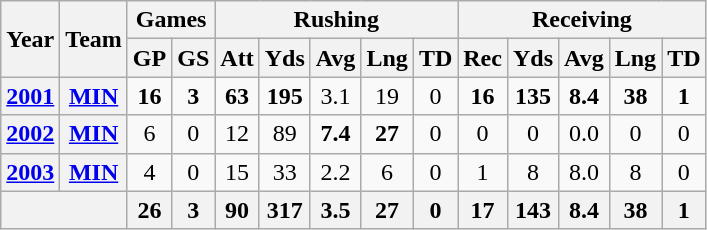<table class="wikitable" style="text-align:center;">
<tr>
<th rowspan="2">Year</th>
<th rowspan="2">Team</th>
<th colspan="2">Games</th>
<th colspan="5">Rushing</th>
<th colspan="5">Receiving</th>
</tr>
<tr>
<th>GP</th>
<th>GS</th>
<th>Att</th>
<th>Yds</th>
<th>Avg</th>
<th>Lng</th>
<th>TD</th>
<th>Rec</th>
<th>Yds</th>
<th>Avg</th>
<th>Lng</th>
<th>TD</th>
</tr>
<tr>
<th><a href='#'>2001</a></th>
<th><a href='#'>MIN</a></th>
<td><strong>16</strong></td>
<td><strong>3</strong></td>
<td><strong>63</strong></td>
<td><strong>195</strong></td>
<td>3.1</td>
<td>19</td>
<td>0</td>
<td><strong>16</strong></td>
<td><strong>135</strong></td>
<td><strong>8.4</strong></td>
<td><strong>38</strong></td>
<td><strong>1</strong></td>
</tr>
<tr>
<th><a href='#'>2002</a></th>
<th><a href='#'>MIN</a></th>
<td>6</td>
<td>0</td>
<td>12</td>
<td>89</td>
<td><strong>7.4</strong></td>
<td><strong>27</strong></td>
<td>0</td>
<td>0</td>
<td>0</td>
<td>0.0</td>
<td>0</td>
<td>0</td>
</tr>
<tr>
<th><a href='#'>2003</a></th>
<th><a href='#'>MIN</a></th>
<td>4</td>
<td>0</td>
<td>15</td>
<td>33</td>
<td>2.2</td>
<td>6</td>
<td>0</td>
<td>1</td>
<td>8</td>
<td>8.0</td>
<td>8</td>
<td>0</td>
</tr>
<tr>
<th colspan="2"></th>
<th>26</th>
<th>3</th>
<th>90</th>
<th>317</th>
<th>3.5</th>
<th>27</th>
<th>0</th>
<th>17</th>
<th>143</th>
<th>8.4</th>
<th>38</th>
<th>1</th>
</tr>
</table>
